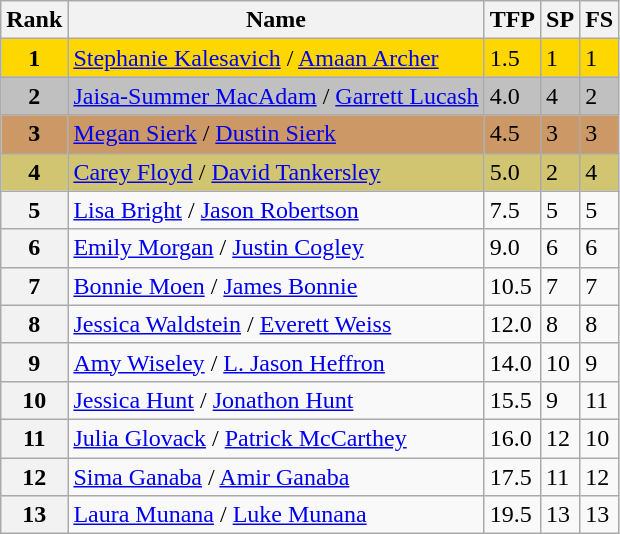<table class="wikitable sortable">
<tr>
<th>Rank</th>
<th>Name</th>
<th>TFP</th>
<th>SP</th>
<th>FS</th>
</tr>
<tr bgcolor="gold">
<td align="center"><strong>1</strong></td>
<td><a href='#'>Stephanie Kalesavich</a> / <a href='#'>Amaan Archer</a></td>
<td>1.5</td>
<td>1</td>
<td>1</td>
</tr>
<tr bgcolor="silver">
<td align="center"><strong>2</strong></td>
<td><a href='#'>Jaisa-Summer MacAdam</a> / <a href='#'>Garrett Lucash</a></td>
<td>4.0</td>
<td>4</td>
<td>2</td>
</tr>
<tr bgcolor="cc9966">
<td align="center"><strong>3</strong></td>
<td><a href='#'>Megan Sierk</a> / <a href='#'>Dustin Sierk</a></td>
<td>4.5</td>
<td>3</td>
<td>3</td>
</tr>
<tr bgcolor="#d1c571">
<td align="center"><strong>4</strong></td>
<td><a href='#'>Carey Floyd</a> / <a href='#'>David Tankersley</a></td>
<td>5.0</td>
<td>2</td>
<td>4</td>
</tr>
<tr>
<th>5</th>
<td><a href='#'>Lisa Bright</a> / <a href='#'>Jason Robertson</a></td>
<td>7.5</td>
<td>5</td>
<td>5</td>
</tr>
<tr>
<th>6</th>
<td><a href='#'>Emily Morgan</a> / <a href='#'>Justin Cogley</a></td>
<td>9.0</td>
<td>6</td>
<td>6</td>
</tr>
<tr>
<th>7</th>
<td><a href='#'>Bonnie Moen</a> / <a href='#'>James Bonnie</a></td>
<td>10.5</td>
<td>7</td>
<td>7</td>
</tr>
<tr>
<th>8</th>
<td><a href='#'>Jessica Waldstein</a> / <a href='#'>Everett Weiss</a></td>
<td>12.0</td>
<td>8</td>
<td>8</td>
</tr>
<tr>
<th>9</th>
<td><a href='#'>Amy Wiseley</a> / <a href='#'>L. Jason Heffron</a></td>
<td>14.0</td>
<td>10</td>
<td>9</td>
</tr>
<tr>
<th>10</th>
<td><a href='#'>Jessica Hunt</a> / <a href='#'>Jonathon Hunt</a></td>
<td>15.5</td>
<td>9</td>
<td>11</td>
</tr>
<tr>
<th>11</th>
<td><a href='#'>Julia Glovack</a> / <a href='#'>Patrick McCarthey</a></td>
<td>16.0</td>
<td>12</td>
<td>10</td>
</tr>
<tr>
<th>12</th>
<td><a href='#'>Sima Ganaba</a> / <a href='#'>Amir Ganaba</a></td>
<td>17.5</td>
<td>11</td>
<td>12</td>
</tr>
<tr>
<th>13</th>
<td><a href='#'>Laura Munana</a> / <a href='#'>Luke Munana</a></td>
<td>19.5</td>
<td>13</td>
<td>13</td>
</tr>
</table>
